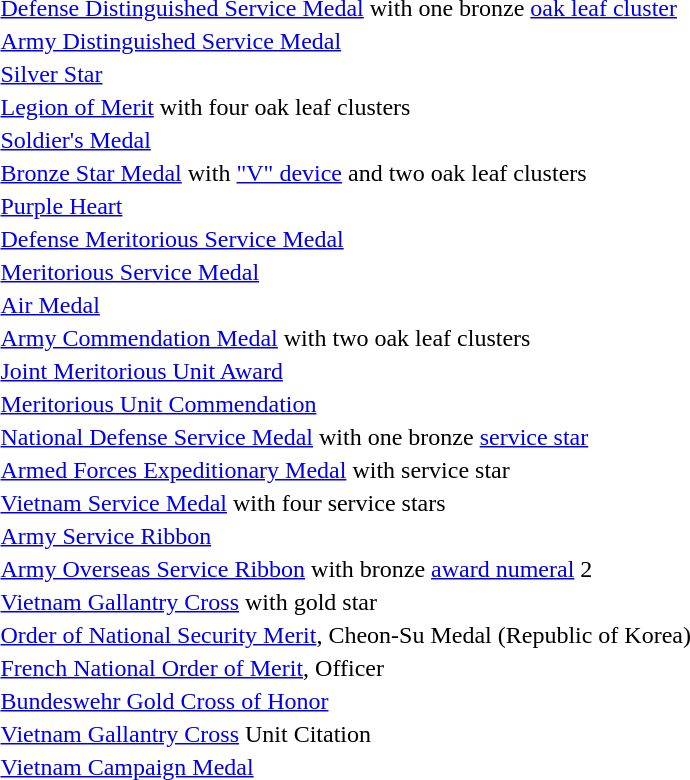<table>
<tr>
<td></td>
<td><a href='#'>Defense Distinguished Service Medal</a> with one bronze <a href='#'>oak leaf cluster</a></td>
</tr>
<tr>
<td></td>
<td><a href='#'>Army Distinguished Service Medal</a></td>
</tr>
<tr>
<td></td>
<td><a href='#'>Silver Star</a></td>
</tr>
<tr>
<td><span></span><span></span><span></span><span></span></td>
<td><a href='#'>Legion of Merit</a> with four oak leaf clusters</td>
</tr>
<tr>
<td></td>
<td><a href='#'>Soldier's Medal</a></td>
</tr>
<tr>
<td><span></span><span></span><span></span></td>
<td><a href='#'>Bronze Star Medal</a> with <a href='#'>"V" device</a> and two oak leaf clusters</td>
</tr>
<tr>
<td></td>
<td><a href='#'>Purple Heart</a></td>
</tr>
<tr>
<td></td>
<td><a href='#'>Defense Meritorious Service Medal</a></td>
</tr>
<tr>
<td></td>
<td><a href='#'>Meritorious Service Medal</a></td>
</tr>
<tr>
<td></td>
<td><a href='#'>Air Medal</a></td>
</tr>
<tr>
<td><span></span><span></span></td>
<td><a href='#'>Army Commendation Medal</a> with two oak leaf clusters</td>
</tr>
<tr>
<td></td>
<td><a href='#'>Joint Meritorious Unit Award</a></td>
</tr>
<tr>
<td></td>
<td><a href='#'>Meritorious Unit Commendation</a></td>
</tr>
<tr>
<td></td>
<td><a href='#'>National Defense Service Medal</a> with one bronze <a href='#'>service star</a></td>
</tr>
<tr>
<td></td>
<td><a href='#'>Armed Forces Expeditionary Medal</a> with service star</td>
</tr>
<tr>
<td></td>
<td><a href='#'>Vietnam Service Medal</a> with four service stars</td>
</tr>
<tr>
<td></td>
<td><a href='#'>Army Service Ribbon</a></td>
</tr>
<tr>
<td><span></span></td>
<td><a href='#'>Army Overseas Service Ribbon</a> with bronze <a href='#'>award numeral</a> 2</td>
</tr>
<tr>
<td></td>
<td><a href='#'>Vietnam Gallantry Cross</a> with gold star</td>
</tr>
<tr>
<td></td>
<td><a href='#'>Order of National Security Merit</a>, Cheon-Su Medal (Republic of Korea)</td>
</tr>
<tr>
<td></td>
<td><a href='#'>French National Order of Merit</a>, Officer</td>
</tr>
<tr>
<td></td>
<td><a href='#'>Bundeswehr Gold Cross of Honor</a></td>
</tr>
<tr>
<td></td>
<td><a href='#'>Vietnam Gallantry Cross</a> Unit Citation</td>
</tr>
<tr>
<td></td>
<td><a href='#'>Vietnam Campaign Medal</a></td>
</tr>
</table>
